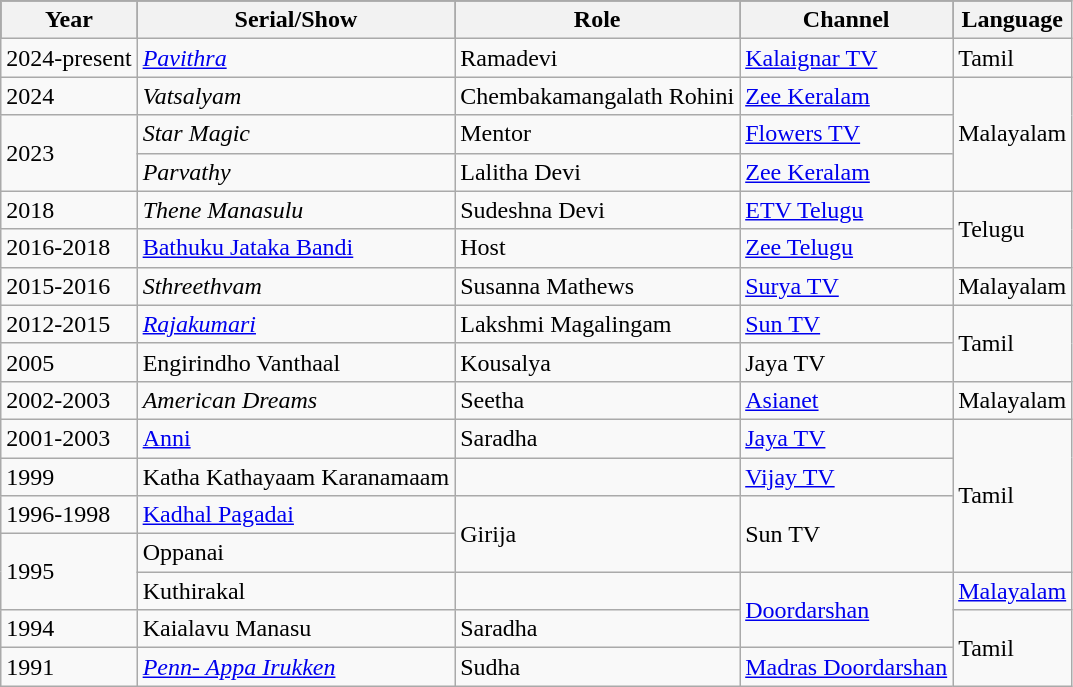<table class="wikitable sortable">
<tr style="background:#000;">
<th>Year</th>
<th>Serial/Show</th>
<th>Role</th>
<th>Channel</th>
<th>Language</th>
</tr>
<tr>
<td>2024-present</td>
<td><em><a href='#'>Pavithra</a></em></td>
<td>Ramadevi</td>
<td><a href='#'>Kalaignar TV</a></td>
<td>Tamil</td>
</tr>
<tr>
<td>2024</td>
<td><em>Vatsalyam</em></td>
<td>Chembakamangalath Rohini</td>
<td><a href='#'>Zee Keralam</a></td>
<td rowspan="3">Malayalam</td>
</tr>
<tr>
<td rowspan="2">2023</td>
<td><em>Star Magic </em></td>
<td>Mentor</td>
<td><a href='#'>Flowers TV</a></td>
</tr>
<tr>
<td><em>Parvathy</em></td>
<td>Lalitha Devi</td>
<td><a href='#'>Zee Keralam </a></td>
</tr>
<tr>
<td>2018</td>
<td><em>Thene Manasulu</em></td>
<td>Sudeshna Devi</td>
<td><a href='#'>ETV Telugu</a></td>
<td rowspan="2">Telugu</td>
</tr>
<tr>
<td>2016-2018</td>
<td><a href='#'>Bathuku Jataka Bandi</a></td>
<td>Host</td>
<td><a href='#'>Zee Telugu</a></td>
</tr>
<tr>
<td>2015-2016</td>
<td><em>Sthreethvam</em></td>
<td>Susanna Mathews</td>
<td><a href='#'>Surya TV</a></td>
<td>Malayalam</td>
</tr>
<tr>
<td>2012-2015</td>
<td><em><a href='#'>Rajakumari</a></em></td>
<td>Lakshmi Magalingam</td>
<td><a href='#'>Sun TV</a></td>
<td rowspan="2">Tamil</td>
</tr>
<tr>
<td>2005</td>
<td>Engirindho Vanthaal</td>
<td>Kousalya</td>
<td>Jaya TV</td>
</tr>
<tr>
<td>2002-2003</td>
<td><em>American Dreams</em></td>
<td>Seetha</td>
<td><a href='#'>Asianet</a></td>
<td>Malayalam</td>
</tr>
<tr>
<td>2001-2003</td>
<td><a href='#'>Anni</a></td>
<td>Saradha</td>
<td><a href='#'>Jaya TV</a></td>
<td rowspan="4">Tamil</td>
</tr>
<tr>
<td>1999</td>
<td>Katha Kathayaam Karanamaam</td>
<td></td>
<td><a href='#'>Vijay TV</a></td>
</tr>
<tr>
<td>1996-1998</td>
<td><a href='#'>Kadhal Pagadai</a></td>
<td rowspan="2">Girija</td>
<td rowspan="2">Sun TV</td>
</tr>
<tr>
<td rowspan="2">1995</td>
<td>Oppanai</td>
</tr>
<tr>
<td>Kuthirakal</td>
<td></td>
<td rowspan="2"><a href='#'>Doordarshan</a></td>
<td><a href='#'>Malayalam</a></td>
</tr>
<tr>
<td>1994</td>
<td>Kaialavu Manasu</td>
<td>Saradha</td>
<td rowspan="2">Tamil</td>
</tr>
<tr>
<td>1991</td>
<td><em><a href='#'>Penn- Appa Irukken</a></em></td>
<td>Sudha</td>
<td><a href='#'>Madras Doordarshan</a></td>
</tr>
</table>
